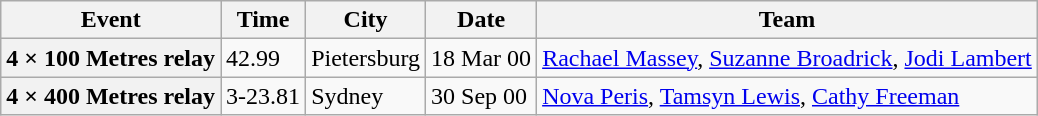<table class="wikitable">
<tr>
<th>Event</th>
<th>Time</th>
<th>City</th>
<th>Date</th>
<th>Team</th>
</tr>
<tr>
<th>4 × 100 Metres relay</th>
<td>42.99</td>
<td>Pietersburg</td>
<td>18 Mar 00</td>
<td><a href='#'>Rachael Massey</a>, <a href='#'>Suzanne Broadrick</a>, <a href='#'>Jodi Lambert</a></td>
</tr>
<tr>
<th>4 × 400 Metres relay</th>
<td>3-23.81</td>
<td>Sydney</td>
<td>30 Sep 00</td>
<td><a href='#'>Nova Peris</a>, <a href='#'>Tamsyn Lewis</a>, <a href='#'>Cathy Freeman</a></td>
</tr>
</table>
